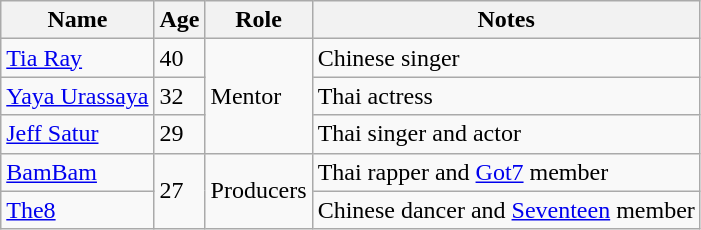<table class="wikitable">
<tr>
<th scope="col">Name</th>
<th scope="col">Age</th>
<th scope="col">Role</th>
<th scope="col">Notes</th>
</tr>
<tr>
<td><a href='#'>Tia Ray</a></td>
<td>40</td>
<td rowspan="3">Mentor</td>
<td>Chinese singer</td>
</tr>
<tr>
<td><a href='#'>Yaya Urassaya</a></td>
<td>32</td>
<td>Thai actress</td>
</tr>
<tr>
<td><a href='#'>Jeff Satur</a></td>
<td>29</td>
<td>Thai singer and actor</td>
</tr>
<tr>
<td><a href='#'>BamBam</a></td>
<td rowspan="2">27</td>
<td rowspan="2">Producers</td>
<td>Thai rapper and <a href='#'>Got7</a> member</td>
</tr>
<tr>
<td><a href='#'>The8</a></td>
<td>Chinese dancer and <a href='#'>Seventeen</a> member</td>
</tr>
</table>
